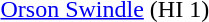<table width="20%">
<tr>
<td><a href='#'>Orson Swindle</a> (HI 1)</td>
</tr>
</table>
